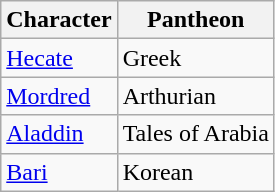<table class="wikitable sortable">
<tr>
<th>Character</th>
<th>Pantheon</th>
</tr>
<tr>
<td><a href='#'>Hecate</a></td>
<td>Greek</td>
</tr>
<tr>
<td><a href='#'>Mordred</a></td>
<td>Arthurian</td>
</tr>
<tr>
<td><a href='#'>Aladdin</a></td>
<td>Tales of Arabia</td>
</tr>
<tr>
<td><a href='#'>Bari</a></td>
<td>Korean</td>
</tr>
</table>
